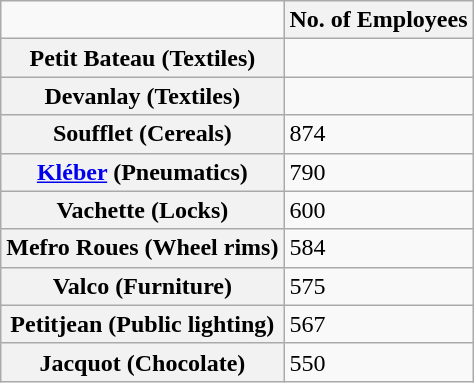<table class="wikitable centre">
<tr>
<td></td>
<th scope=col>No. of Employees</th>
</tr>
<tr>
<th scope=row>Petit Bateau (Textiles)</th>
<td></td>
</tr>
<tr>
<th scope=row>Devanlay (Textiles)</th>
<td></td>
</tr>
<tr>
<th scope=row>Soufflet (Cereals)</th>
<td>874</td>
</tr>
<tr>
<th scope=row><a href='#'>Kléber</a> (Pneumatics)</th>
<td>790</td>
</tr>
<tr>
<th scope=row>Vachette (Locks)</th>
<td>600</td>
</tr>
<tr>
<th scope=row>Mefro Roues (Wheel rims)</th>
<td>584</td>
</tr>
<tr>
<th scope=row>Valco (Furniture)</th>
<td>575</td>
</tr>
<tr>
<th scope=row>Petitjean (Public lighting)</th>
<td>567</td>
</tr>
<tr>
<th scope=row>Jacquot (Chocolate)</th>
<td>550</td>
</tr>
</table>
